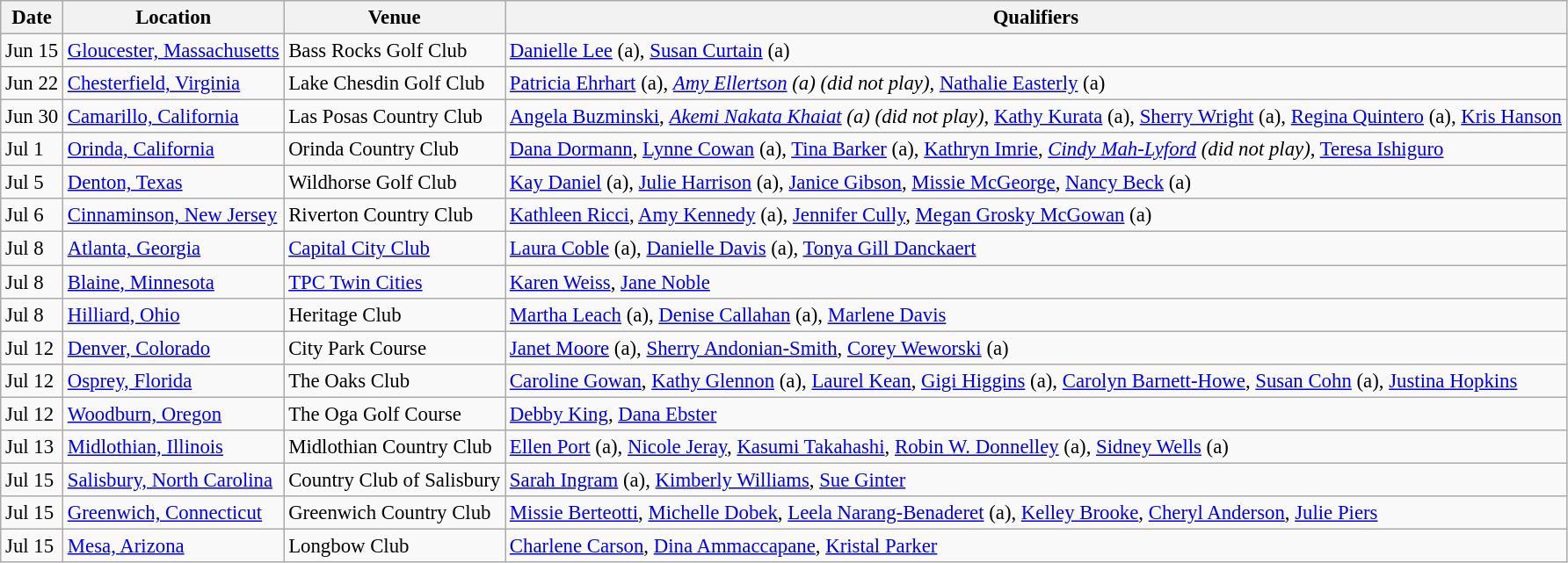<table class=wikitable style=font-size:95%>
<tr>
<th>Date</th>
<th>Location</th>
<th>Venue</th>
<th>Qualifiers</th>
</tr>
<tr>
<td>Jun 15</td>
<td><a href='#'>Gloucester, Massachusetts</a></td>
<td>Bass Rocks Golf Club</td>
<td><a href='#'>Danielle Lee</a> (a), <a href='#'>Susan Curtain</a> (a)</td>
</tr>
<tr>
<td>Jun 22</td>
<td><a href='#'>Chesterfield, Virginia</a></td>
<td>Lake Chesdin Golf Club</td>
<td><a href='#'>Patricia Ehrhart</a> (a), <em><a href='#'>Amy Ellertson</a> (a) (did not play)</em>, <a href='#'>Nathalie Easterly</a> (a)</td>
</tr>
<tr>
<td>Jun 30</td>
<td><a href='#'>Camarillo, California</a></td>
<td>Las Posas Country Club</td>
<td><a href='#'>Angela Buzminski</a>, <em><a href='#'>Akemi Nakata Khaiat</a> (a) (did not play)</em>, <a href='#'>Kathy Kurata</a> (a), <a href='#'>Sherry Wright</a> (a), <a href='#'>Regina Quintero</a> (a), <a href='#'>Kris Hanson</a></td>
</tr>
<tr>
<td>Jul 1</td>
<td><a href='#'>Orinda, California</a></td>
<td>Orinda Country Club</td>
<td><a href='#'>Dana Dormann</a>, <a href='#'>Lynne Cowan</a> (a), <a href='#'>Tina Barker</a> (a), <a href='#'>Kathryn Imrie</a>, <em><a href='#'>Cindy Mah-Lyford</a> (did not play)</em>, <a href='#'>Teresa Ishiguro</a></td>
</tr>
<tr>
<td>Jul 5</td>
<td><a href='#'>Denton, Texas</a></td>
<td>Wildhorse Golf Club</td>
<td><a href='#'>Kay Daniel</a> (a), <a href='#'>Julie Harrison</a> (a), <a href='#'>Janice Gibson</a>, <a href='#'>Missie McGeorge</a>, <a href='#'>Nancy Beck</a> (a)</td>
</tr>
<tr>
<td>Jul 6</td>
<td><a href='#'>Cinnaminson, New Jersey</a></td>
<td>Riverton Country Club</td>
<td><a href='#'>Kathleen Ricci</a>, <a href='#'>Amy Kennedy</a> (a), <a href='#'>Jennifer Cully</a>, <a href='#'>Megan Grosky McGowan</a> (a)</td>
</tr>
<tr>
<td>Jul 8</td>
<td><a href='#'>Atlanta, Georgia</a></td>
<td><a href='#'>Capital City Club</a></td>
<td><a href='#'>Laura Coble</a> (a), <a href='#'>Danielle Davis</a> (a), <a href='#'>Tonya Gill Danckaert</a></td>
</tr>
<tr>
<td>Jul 8</td>
<td><a href='#'>Blaine, Minnesota</a></td>
<td><a href='#'>TPC Twin Cities</a></td>
<td><a href='#'>Karen Weiss</a>, <a href='#'>Jane Noble</a></td>
</tr>
<tr>
<td>Jul 8</td>
<td><a href='#'>Hilliard, Ohio</a></td>
<td>Heritage Club</td>
<td><a href='#'>Martha Leach</a> (a), <a href='#'>Denise Callahan</a> (a), <a href='#'>Marlene Davis</a></td>
</tr>
<tr>
<td>Jul 12</td>
<td><a href='#'>Denver, Colorado</a></td>
<td>City Park Course</td>
<td><a href='#'>Janet Moore</a> (a), <a href='#'>Sherry Andonian-Smith</a>, <a href='#'>Corey Weworski</a> (a)</td>
</tr>
<tr>
<td>Jul 12</td>
<td><a href='#'>Osprey, Florida</a></td>
<td>The Oaks Club</td>
<td><a href='#'>Caroline Gowan</a>, <a href='#'>Kathy Glennon</a> (a), <a href='#'>Laurel Kean</a>, <a href='#'>Gigi Higgins</a> (a), <a href='#'>Carolyn Barnett-Howe</a>, <a href='#'>Susan Cohn</a> (a), <a href='#'>Justina Hopkins</a></td>
</tr>
<tr>
<td>Jul 12</td>
<td><a href='#'>Woodburn, Oregon</a></td>
<td>The Oga Golf Course</td>
<td><a href='#'>Debby King</a>, <a href='#'>Dana Ebster</a></td>
</tr>
<tr>
<td>Jul 13</td>
<td><a href='#'>Midlothian, Illinois</a></td>
<td>Midlothian Country Club</td>
<td><a href='#'>Ellen Port</a> (a), <a href='#'>Nicole Jeray</a>, <a href='#'>Kasumi Takahashi</a>, <a href='#'>Robin W. Donnelley</a> (a), <a href='#'>Sidney Wells</a> (a)</td>
</tr>
<tr>
<td>Jul 15</td>
<td><a href='#'>Salisbury, North Carolina</a></td>
<td>Country Club of Salisbury</td>
<td><a href='#'>Sarah Ingram</a> (a), <a href='#'>Kimberly Williams</a>, <a href='#'>Sue Ginter</a></td>
</tr>
<tr>
<td>Jul 15</td>
<td><a href='#'>Greenwich, Connecticut</a></td>
<td>Greenwich Country Club</td>
<td><a href='#'>Missie Berteotti</a>, <a href='#'>Michelle Dobek</a>, <a href='#'>Leela Narang-Benaderet</a> (a), <a href='#'>Kelley Brooke</a>, <a href='#'>Cheryl Anderson</a>, <a href='#'>Julie Piers</a></td>
</tr>
<tr>
<td>Jul 15</td>
<td><a href='#'>Mesa, Arizona</a></td>
<td>Longbow Club</td>
<td><a href='#'>Charlene Carson</a>, <a href='#'>Dina Ammaccapane</a>, <a href='#'>Kristal Parker</a></td>
</tr>
</table>
